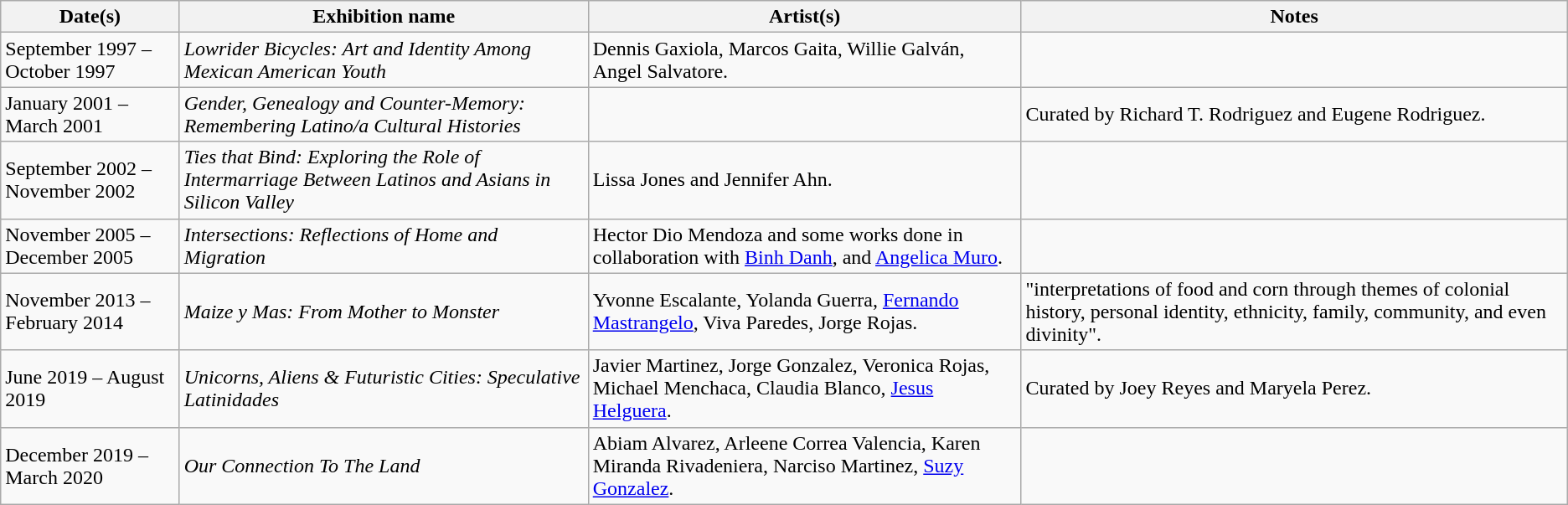<table class="wikitable sortable">
<tr>
<th>Date(s)</th>
<th>Exhibition name</th>
<th>Artist(s)</th>
<th>Notes</th>
</tr>
<tr>
<td>September 1997 – October 1997</td>
<td><em>Lowrider Bicycles: Art and Identity Among Mexican American Youth</em></td>
<td>Dennis Gaxiola, Marcos Gaita, Willie Galván, Angel Salvatore.</td>
<td></td>
</tr>
<tr>
<td>January 2001 – March 2001</td>
<td><em>Gender, Genealogy and Counter-Memory: Remembering Latino/a Cultural Histories</em></td>
<td></td>
<td>Curated by Richard T. Rodriguez and Eugene Rodriguez.</td>
</tr>
<tr>
<td>September 2002 – November 2002</td>
<td><em>Ties that Bind: Exploring the Role of Intermarriage Between Latinos and Asians in Silicon Valley</em></td>
<td>Lissa Jones and Jennifer Ahn.</td>
<td></td>
</tr>
<tr>
<td>November 2005 – December 2005</td>
<td><em>Intersections: Reflections of Home and Migration</em></td>
<td>Hector Dio Mendoza and some works done in collaboration with <a href='#'>Binh Danh</a>, and <a href='#'>Angelica Muro</a>.</td>
<td></td>
</tr>
<tr>
<td>November 2013 – February 2014</td>
<td><em>Maize y Mas: From Mother to Monster</em></td>
<td>Yvonne Escalante, Yolanda Guerra, <a href='#'>Fernando Mastrangelo</a>, Viva Paredes, Jorge Rojas.</td>
<td>"interpretations of food and corn through themes of colonial history, personal identity, ethnicity, family, community, and even divinity".</td>
</tr>
<tr>
<td>June 2019 – August 2019</td>
<td><em>Unicorns, Aliens & Futuristic Cities: Speculative Latinidades</em></td>
<td>Javier Martinez, Jorge Gonzalez, Veronica Rojas, Michael Menchaca, Claudia Blanco, <a href='#'>Jesus Helguera</a>.</td>
<td>Curated by Joey Reyes and Maryela Perez.</td>
</tr>
<tr>
<td>December 2019 – March 2020</td>
<td><em>Our Connection To The Land</em></td>
<td>Abiam Alvarez, Arleene Correa Valencia, Karen Miranda Rivadeniera, Narciso Martinez, <a href='#'>Suzy Gonzalez</a>.</td>
<td></td>
</tr>
</table>
